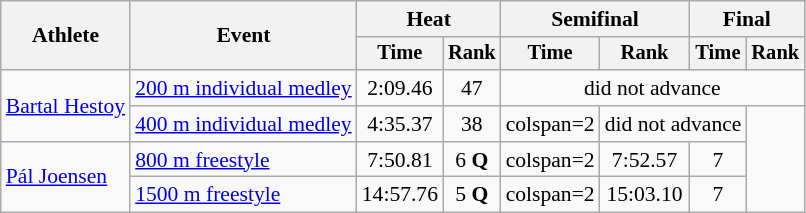<table class=wikitable style="font-size:90%">
<tr>
<th rowspan="2">Athlete</th>
<th rowspan="2">Event</th>
<th colspan="2">Heat</th>
<th colspan="2">Semifinal</th>
<th colspan="2">Final</th>
</tr>
<tr style="font-size:95%">
<th>Time</th>
<th>Rank</th>
<th>Time</th>
<th>Rank</th>
<th>Time</th>
<th>Rank</th>
</tr>
<tr align=center>
<td align=left rowspan=2><a href='#'>Bartal Hestoy</a></td>
<td align=left><a href='#'>200 m individual medley</a></td>
<td>2:09.46</td>
<td>47</td>
<td colspan=4>did not advance</td>
</tr>
<tr align=center>
<td align=left><a href='#'>400 m individual medley</a></td>
<td>4:35.37</td>
<td>38</td>
<td>colspan=2 </td>
<td colspan=2>did not advance</td>
</tr>
<tr align=center>
<td align=left rowspan=2><a href='#'>Pál Joensen</a></td>
<td align=left><a href='#'>800 m freestyle</a></td>
<td>7:50.81</td>
<td>6 <strong>Q</strong></td>
<td>colspan=2 </td>
<td>7:52.57</td>
<td>7</td>
</tr>
<tr align=center>
<td align=left><a href='#'>1500 m freestyle</a></td>
<td>14:57.76</td>
<td>5 <strong>Q</strong></td>
<td>colspan=2 </td>
<td>15:03.10</td>
<td>7</td>
</tr>
</table>
